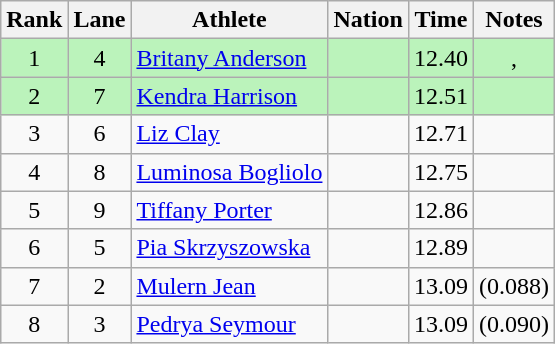<table class="wikitable sortable" style="text-align:center;">
<tr>
<th>Rank</th>
<th>Lane</th>
<th>Athlete</th>
<th>Nation</th>
<th>Time</th>
<th>Notes</th>
</tr>
<tr bgcolor="#bbf3bb">
<td>1</td>
<td>4</td>
<td align="left"><a href='#'>Britany Anderson</a></td>
<td align="left"></td>
<td>12.40</td>
<td>, </td>
</tr>
<tr bgcolor="#bbf3bb">
<td>2</td>
<td>7</td>
<td align="left"><a href='#'>Kendra Harrison</a></td>
<td align="left"></td>
<td>12.51</td>
<td></td>
</tr>
<tr>
<td>3</td>
<td>6</td>
<td align="left"><a href='#'>Liz Clay</a></td>
<td align="left"></td>
<td>12.71</td>
<td></td>
</tr>
<tr>
<td>4</td>
<td>8</td>
<td align="left"><a href='#'>Luminosa Bogliolo</a></td>
<td align="left"></td>
<td>12.75</td>
<td></td>
</tr>
<tr>
<td>5</td>
<td>9</td>
<td align="left"><a href='#'>Tiffany Porter</a></td>
<td align="left"></td>
<td>12.86</td>
<td></td>
</tr>
<tr>
<td>6</td>
<td>5</td>
<td align="left"><a href='#'>Pia Skrzyszowska</a></td>
<td align="left"></td>
<td>12.89</td>
<td></td>
</tr>
<tr>
<td>7</td>
<td>2</td>
<td align="left"><a href='#'>Mulern Jean</a></td>
<td align="left"></td>
<td>13.09</td>
<td>(0.088)</td>
</tr>
<tr>
<td>8</td>
<td>3</td>
<td align="left"><a href='#'>Pedrya Seymour</a></td>
<td align="left"></td>
<td>13.09</td>
<td>(0.090)</td>
</tr>
</table>
